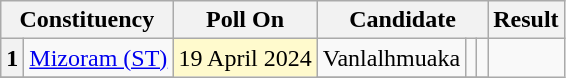<table class="wikitable" style="text-align:center;">
<tr>
<th colspan="2">Constituency</th>
<th>Poll On</th>
<th colspan="3">Candidate</th>
<th>Result</th>
</tr>
<tr>
<th>1</th>
<td><a href='#'>Mizoram (ST)</a></td>
<td rowspan="4" bgcolor=#FFFACD>19 April 2024</td>
<td>Vanlalhmuaka</td>
<td></td>
<td></td>
</tr>
<tr>
</tr>
</table>
